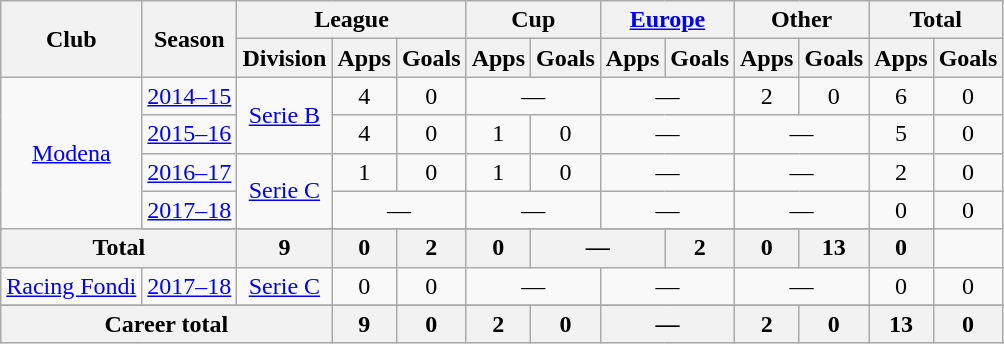<table class="wikitable" style="text-align:center">
<tr>
<th rowspan="2">Club</th>
<th rowspan="2">Season</th>
<th colspan="3">League</th>
<th colspan="2">Cup</th>
<th colspan="2"><a href='#'>Europe</a></th>
<th colspan="2">Other</th>
<th colspan="2">Total</th>
</tr>
<tr>
<th>Division</th>
<th>Apps</th>
<th>Goals</th>
<th>Apps</th>
<th>Goals</th>
<th>Apps</th>
<th>Goals</th>
<th>Apps</th>
<th>Goals</th>
<th>Apps</th>
<th>Goals</th>
</tr>
<tr>
<td rowspan="5" valign="center"><a href='#'>Modena</a></td>
<td><a href='#'>2014–15</a></td>
<td rowspan="2"><a href='#'>Serie B</a></td>
<td>4</td>
<td>0</td>
<td colspan="2">—</td>
<td colspan="2">—</td>
<td>2</td>
<td>0</td>
<td>6</td>
<td>0</td>
</tr>
<tr>
<td><a href='#'>2015–16</a></td>
<td>4</td>
<td>0</td>
<td>1</td>
<td>0</td>
<td colspan="2">—</td>
<td colspan="2">—</td>
<td>5</td>
<td>0</td>
</tr>
<tr>
<td><a href='#'>2016–17</a></td>
<td rowspan="2"><a href='#'>Serie C</a></td>
<td>1</td>
<td>0</td>
<td>1</td>
<td>0</td>
<td colspan="2">—</td>
<td colspan="2">—</td>
<td>2</td>
<td>0</td>
</tr>
<tr>
<td><a href='#'>2017–18</a></td>
<td colspan="2">—</td>
<td colspan="2">—</td>
<td colspan="2">—</td>
<td colspan="2">—</td>
<td>0</td>
<td>0</td>
</tr>
<tr>
</tr>
<tr>
<th colspan="2" valign="center">Total</th>
<th>9</th>
<th>0</th>
<th>2</th>
<th>0</th>
<th colspan="2">—</th>
<th>2</th>
<th>0</th>
<th>13</th>
<th>0</th>
</tr>
<tr>
<td rowspan="1" valign="center"><a href='#'>Racing Fondi</a></td>
<td><a href='#'>2017–18</a></td>
<td rowspan="1"><a href='#'>Serie C</a></td>
<td>0</td>
<td>0</td>
<td colspan="2">—</td>
<td colspan="2">—</td>
<td colspan="2">—</td>
<td>0</td>
<td>0</td>
</tr>
<tr>
</tr>
<tr>
<th colspan="3">Career total</th>
<th>9</th>
<th>0</th>
<th>2</th>
<th>0</th>
<th colspan="2">—</th>
<th>2</th>
<th>0</th>
<th>13</th>
<th>0</th>
</tr>
</table>
